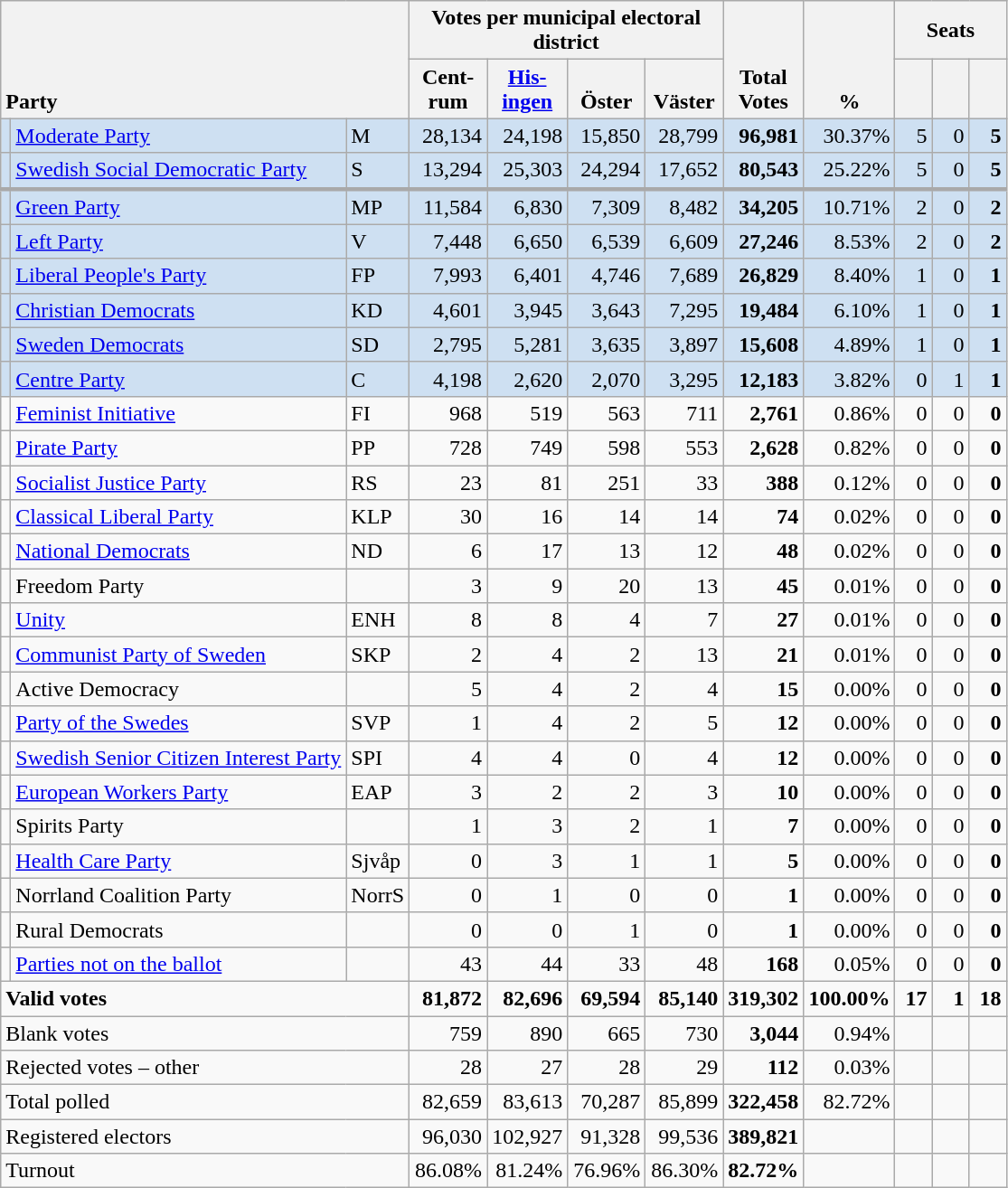<table class="wikitable" border="1" style="text-align:right;">
<tr>
<th style="text-align:left;" valign=bottom rowspan=2 colspan=3>Party</th>
<th colspan=4>Votes per municipal electoral district</th>
<th align=center valign=bottom rowspan=2 width="50">Total Votes</th>
<th align=center valign=bottom rowspan=2 width="50">%</th>
<th colspan=3>Seats</th>
</tr>
<tr>
<th align=center valign=bottom width="50">Cent- rum</th>
<th align=center valign=bottom width="50"><a href='#'>His- ingen</a></th>
<th align=center valign=bottom width="50">Öster</th>
<th align=center valign=bottom width="50">Väster</th>
<th align=center valign=bottom width="20"><small></small></th>
<th align=center valign=bottom width="20"><small><a href='#'></a></small></th>
<th align=center valign=bottom width="20"><small></small></th>
</tr>
<tr style="background:#CEE0F2;">
<td></td>
<td align=left><a href='#'>Moderate Party</a></td>
<td align=left>M</td>
<td>28,134</td>
<td>24,198</td>
<td>15,850</td>
<td>28,799</td>
<td><strong>96,981</strong></td>
<td>30.37%</td>
<td>5</td>
<td>0</td>
<td><strong>5</strong></td>
</tr>
<tr style="background:#CEE0F2;">
<td></td>
<td align=left style="white-space: nowrap;"><a href='#'>Swedish Social Democratic Party</a></td>
<td align=left>S</td>
<td>13,294</td>
<td>25,303</td>
<td>24,294</td>
<td>17,652</td>
<td><strong>80,543</strong></td>
<td>25.22%</td>
<td>5</td>
<td>0</td>
<td><strong>5</strong></td>
</tr>
<tr style="background:#CEE0F2; border-top:3px solid darkgray;">
<td></td>
<td align=left><a href='#'>Green Party</a></td>
<td align=left>MP</td>
<td>11,584</td>
<td>6,830</td>
<td>7,309</td>
<td>8,482</td>
<td><strong>34,205</strong></td>
<td>10.71%</td>
<td>2</td>
<td>0</td>
<td><strong>2</strong></td>
</tr>
<tr style="background:#CEE0F2;">
<td></td>
<td align=left><a href='#'>Left Party</a></td>
<td align=left>V</td>
<td>7,448</td>
<td>6,650</td>
<td>6,539</td>
<td>6,609</td>
<td><strong>27,246</strong></td>
<td>8.53%</td>
<td>2</td>
<td>0</td>
<td><strong>2</strong></td>
</tr>
<tr style="background:#CEE0F2;">
<td></td>
<td align=left><a href='#'>Liberal People's Party</a></td>
<td align=left>FP</td>
<td>7,993</td>
<td>6,401</td>
<td>4,746</td>
<td>7,689</td>
<td><strong>26,829</strong></td>
<td>8.40%</td>
<td>1</td>
<td>0</td>
<td><strong>1</strong></td>
</tr>
<tr style="background:#CEE0F2;">
<td></td>
<td align=left><a href='#'>Christian Democrats</a></td>
<td align=left>KD</td>
<td>4,601</td>
<td>3,945</td>
<td>3,643</td>
<td>7,295</td>
<td><strong>19,484</strong></td>
<td>6.10%</td>
<td>1</td>
<td>0</td>
<td><strong>1</strong></td>
</tr>
<tr style="background:#CEE0F2;">
<td></td>
<td align=left><a href='#'>Sweden Democrats</a></td>
<td align=left>SD</td>
<td>2,795</td>
<td>5,281</td>
<td>3,635</td>
<td>3,897</td>
<td><strong>15,608</strong></td>
<td>4.89%</td>
<td>1</td>
<td>0</td>
<td><strong>1</strong></td>
</tr>
<tr style="background:#CEE0F2;">
<td></td>
<td align=left><a href='#'>Centre Party</a></td>
<td align=left>C</td>
<td>4,198</td>
<td>2,620</td>
<td>2,070</td>
<td>3,295</td>
<td><strong>12,183</strong></td>
<td>3.82%</td>
<td>0</td>
<td>1</td>
<td><strong>1</strong></td>
</tr>
<tr>
<td></td>
<td align=left><a href='#'>Feminist Initiative</a></td>
<td align=left>FI</td>
<td>968</td>
<td>519</td>
<td>563</td>
<td>711</td>
<td><strong>2,761</strong></td>
<td>0.86%</td>
<td>0</td>
<td>0</td>
<td><strong>0</strong></td>
</tr>
<tr>
<td></td>
<td align=left><a href='#'>Pirate Party</a></td>
<td align=left>PP</td>
<td>728</td>
<td>749</td>
<td>598</td>
<td>553</td>
<td><strong>2,628</strong></td>
<td>0.82%</td>
<td>0</td>
<td>0</td>
<td><strong>0</strong></td>
</tr>
<tr>
<td></td>
<td align=left><a href='#'>Socialist Justice Party</a></td>
<td align=left>RS</td>
<td>23</td>
<td>81</td>
<td>251</td>
<td>33</td>
<td><strong>388</strong></td>
<td>0.12%</td>
<td>0</td>
<td>0</td>
<td><strong>0</strong></td>
</tr>
<tr>
<td></td>
<td align=left><a href='#'>Classical Liberal Party</a></td>
<td align=left>KLP</td>
<td>30</td>
<td>16</td>
<td>14</td>
<td>14</td>
<td><strong>74</strong></td>
<td>0.02%</td>
<td>0</td>
<td>0</td>
<td><strong>0</strong></td>
</tr>
<tr>
<td></td>
<td align=left><a href='#'>National Democrats</a></td>
<td align=left>ND</td>
<td>6</td>
<td>17</td>
<td>13</td>
<td>12</td>
<td><strong>48</strong></td>
<td>0.02%</td>
<td>0</td>
<td>0</td>
<td><strong>0</strong></td>
</tr>
<tr>
<td></td>
<td align=left>Freedom Party</td>
<td></td>
<td>3</td>
<td>9</td>
<td>20</td>
<td>13</td>
<td><strong>45</strong></td>
<td>0.01%</td>
<td>0</td>
<td>0</td>
<td><strong>0</strong></td>
</tr>
<tr>
<td></td>
<td align=left><a href='#'>Unity</a></td>
<td align=left>ENH</td>
<td>8</td>
<td>8</td>
<td>4</td>
<td>7</td>
<td><strong>27</strong></td>
<td>0.01%</td>
<td>0</td>
<td>0</td>
<td><strong>0</strong></td>
</tr>
<tr>
<td></td>
<td align=left><a href='#'>Communist Party of Sweden</a></td>
<td align=left>SKP</td>
<td>2</td>
<td>4</td>
<td>2</td>
<td>13</td>
<td><strong>21</strong></td>
<td>0.01%</td>
<td>0</td>
<td>0</td>
<td><strong>0</strong></td>
</tr>
<tr>
<td></td>
<td align=left>Active Democracy</td>
<td></td>
<td>5</td>
<td>4</td>
<td>2</td>
<td>4</td>
<td><strong>15</strong></td>
<td>0.00%</td>
<td>0</td>
<td>0</td>
<td><strong>0</strong></td>
</tr>
<tr>
<td></td>
<td align=left><a href='#'>Party of the Swedes</a></td>
<td align=left>SVP</td>
<td>1</td>
<td>4</td>
<td>2</td>
<td>5</td>
<td><strong>12</strong></td>
<td>0.00%</td>
<td>0</td>
<td>0</td>
<td><strong>0</strong></td>
</tr>
<tr>
<td></td>
<td align=left><a href='#'>Swedish Senior Citizen Interest Party</a></td>
<td align=left>SPI</td>
<td>4</td>
<td>4</td>
<td>0</td>
<td>4</td>
<td><strong>12</strong></td>
<td>0.00%</td>
<td>0</td>
<td>0</td>
<td><strong>0</strong></td>
</tr>
<tr>
<td></td>
<td align=left><a href='#'>European Workers Party</a></td>
<td align=left>EAP</td>
<td>3</td>
<td>2</td>
<td>2</td>
<td>3</td>
<td><strong>10</strong></td>
<td>0.00%</td>
<td>0</td>
<td>0</td>
<td><strong>0</strong></td>
</tr>
<tr>
<td></td>
<td align=left>Spirits Party</td>
<td></td>
<td>1</td>
<td>3</td>
<td>2</td>
<td>1</td>
<td><strong>7</strong></td>
<td>0.00%</td>
<td>0</td>
<td>0</td>
<td><strong>0</strong></td>
</tr>
<tr>
<td></td>
<td align=left><a href='#'>Health Care Party</a></td>
<td align=left>Sjvåp</td>
<td>0</td>
<td>3</td>
<td>1</td>
<td>1</td>
<td><strong>5</strong></td>
<td>0.00%</td>
<td>0</td>
<td>0</td>
<td><strong>0</strong></td>
</tr>
<tr>
<td></td>
<td align=left>Norrland Coalition Party</td>
<td align=left>NorrS</td>
<td>0</td>
<td>1</td>
<td>0</td>
<td>0</td>
<td><strong>1</strong></td>
<td>0.00%</td>
<td>0</td>
<td>0</td>
<td><strong>0</strong></td>
</tr>
<tr>
<td></td>
<td align=left>Rural Democrats</td>
<td></td>
<td>0</td>
<td>0</td>
<td>1</td>
<td>0</td>
<td><strong>1</strong></td>
<td>0.00%</td>
<td>0</td>
<td>0</td>
<td><strong>0</strong></td>
</tr>
<tr>
<td></td>
<td align=left><a href='#'>Parties not on the ballot</a></td>
<td></td>
<td>43</td>
<td>44</td>
<td>33</td>
<td>48</td>
<td><strong>168</strong></td>
<td>0.05%</td>
<td>0</td>
<td>0</td>
<td><strong>0</strong></td>
</tr>
<tr style="font-weight:bold">
<td align=left colspan=3>Valid votes</td>
<td>81,872</td>
<td>82,696</td>
<td>69,594</td>
<td>85,140</td>
<td>319,302</td>
<td>100.00%</td>
<td>17</td>
<td>1</td>
<td>18</td>
</tr>
<tr>
<td align=left colspan=3>Blank votes</td>
<td>759</td>
<td>890</td>
<td>665</td>
<td>730</td>
<td><strong>3,044</strong></td>
<td>0.94%</td>
<td></td>
<td></td>
<td></td>
</tr>
<tr>
<td align=left colspan=3>Rejected votes – other</td>
<td>28</td>
<td>27</td>
<td>28</td>
<td>29</td>
<td><strong>112</strong></td>
<td>0.03%</td>
<td></td>
<td></td>
<td></td>
</tr>
<tr>
<td align=left colspan=3>Total polled</td>
<td>82,659</td>
<td>83,613</td>
<td>70,287</td>
<td>85,899</td>
<td><strong>322,458</strong></td>
<td>82.72%</td>
<td></td>
<td></td>
<td></td>
</tr>
<tr>
<td align=left colspan=3>Registered electors</td>
<td>96,030</td>
<td>102,927</td>
<td>91,328</td>
<td>99,536</td>
<td><strong>389,821</strong></td>
<td></td>
<td></td>
<td></td>
<td></td>
</tr>
<tr>
<td align=left colspan=3>Turnout</td>
<td>86.08%</td>
<td>81.24%</td>
<td>76.96%</td>
<td>86.30%</td>
<td><strong>82.72%</strong></td>
<td></td>
<td></td>
<td></td>
<td></td>
</tr>
</table>
